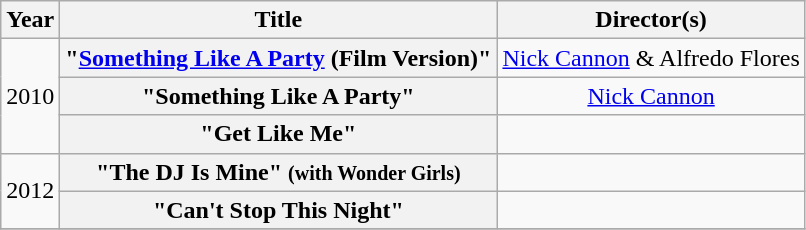<table class="wikitable plainrowheaders" style="text-align:center;">
<tr>
<th scope="col">Year</th>
<th scope="col">Title</th>
<th scope="col">Director(s)</th>
</tr>
<tr>
<td rowspan="3">2010</td>
<th scope="row">"<a href='#'>Something Like A Party</a> (Film Version)"</th>
<td><a href='#'>Nick Cannon</a> & Alfredo Flores</td>
</tr>
<tr>
<th scope="row">"Something Like A Party"</th>
<td><a href='#'>Nick Cannon</a></td>
</tr>
<tr>
<th scope="row">"Get Like Me"</th>
<td></td>
</tr>
<tr>
<td rowspan="2">2012</td>
<th scope="row">"The DJ Is Mine" <small>(with Wonder Girls)</small></th>
<td></td>
</tr>
<tr>
<th scope="row">"Can't Stop This Night"</th>
<td></td>
</tr>
<tr>
</tr>
</table>
